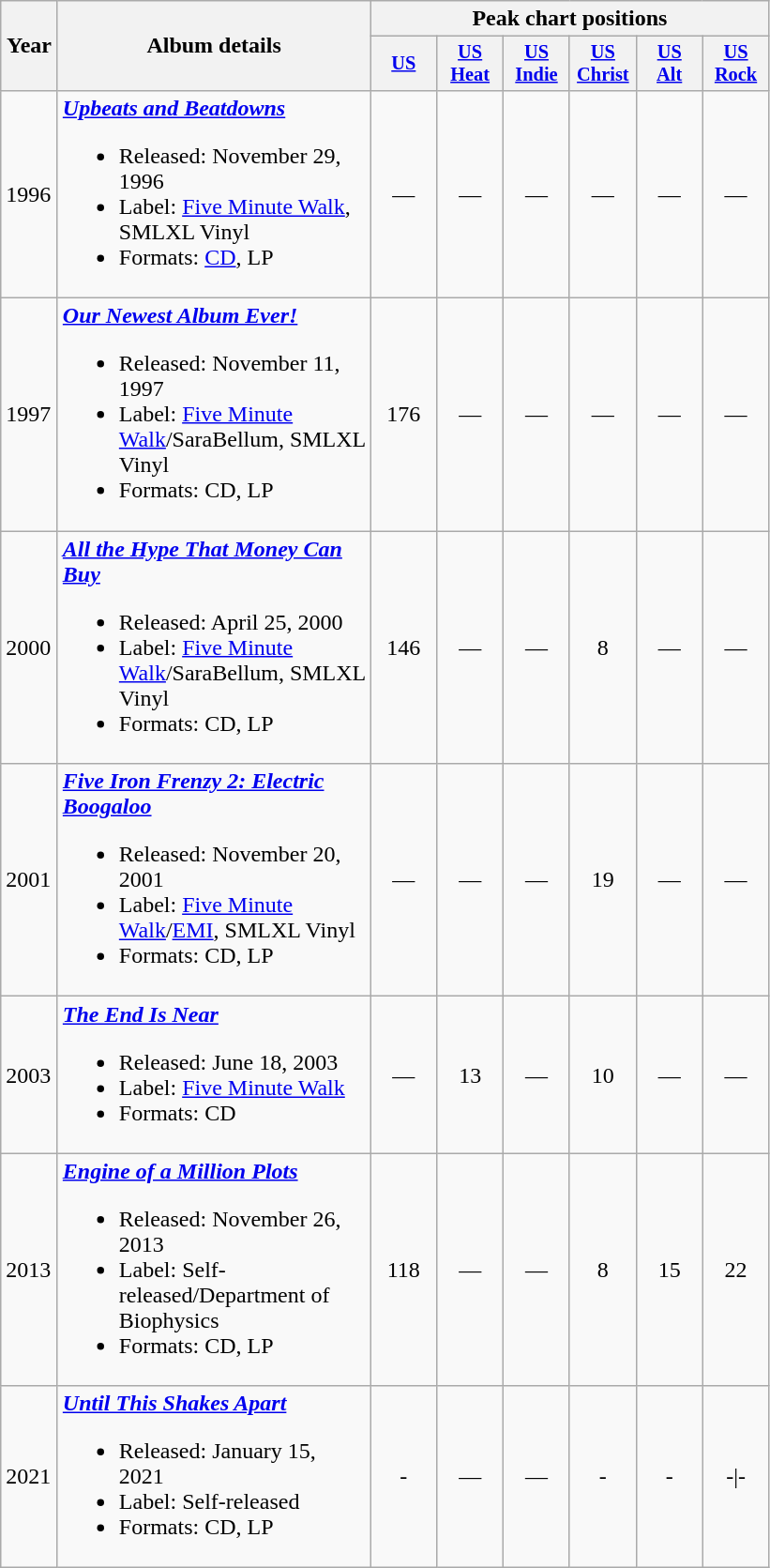<table class ="wikitable">
<tr>
<th rowspan="2" style="width:33px;">Year</th>
<th rowspan="2" style="width:215px;">Album details</th>
<th colspan="6">Peak chart positions</th>
</tr>
<tr>
<th style="width:3em;font-size:85%"><a href='#'>US</a><br></th>
<th style="width:3em;font-size:85%"><a href='#'>US<br>Heat</a><br></th>
<th style="width:3em;font-size:85%"><a href='#'>US<br>Indie</a><br></th>
<th style="width:3em;font-size:85%"><a href='#'>US<br>Christ</a><br></th>
<th style="width:3em;font-size:85%"><a href='#'>US<br>Alt</a><br></th>
<th style="width:3em;font-size:85%"><a href='#'>US<br>Rock</a><br></th>
</tr>
<tr>
<td>1996</td>
<td><strong><em><a href='#'>Upbeats and Beatdowns</a></em></strong><br><ul><li>Released: November 29, 1996</li><li>Label: <a href='#'>Five Minute Walk</a>, SMLXL Vinyl</li><li>Formats: <a href='#'>CD</a>, LP</li></ul></td>
<td style="text-align:center;">—</td>
<td style="text-align:center;">—</td>
<td style="text-align:center;">—</td>
<td style="text-align:center;">—</td>
<td style="text-align:center;">—</td>
<td style="text-align:center;">—</td>
</tr>
<tr>
<td>1997</td>
<td><strong><em><a href='#'>Our Newest Album Ever!</a></em></strong><br><ul><li>Released: November 11, 1997</li><li>Label: <a href='#'>Five Minute Walk</a>/SaraBellum, SMLXL Vinyl</li><li>Formats: CD, LP</li></ul></td>
<td style="text-align:center;">176</td>
<td style="text-align:center;">—</td>
<td style="text-align:center;">—</td>
<td style="text-align:center;">—</td>
<td style="text-align:center;">—</td>
<td style="text-align:center;">—</td>
</tr>
<tr>
<td>2000</td>
<td><strong><em><a href='#'>All the Hype That Money Can Buy</a></em></strong><br><ul><li>Released: April 25, 2000</li><li>Label: <a href='#'>Five Minute Walk</a>/SaraBellum, SMLXL Vinyl</li><li>Formats: CD, LP</li></ul></td>
<td style="text-align:center;">146</td>
<td style="text-align:center;">—</td>
<td style="text-align:center;">—</td>
<td style="text-align:center;">8</td>
<td style="text-align:center;">—</td>
<td style="text-align:center;">—</td>
</tr>
<tr>
<td>2001</td>
<td><strong><em><a href='#'>Five Iron Frenzy 2: Electric Boogaloo</a></em></strong><br><ul><li>Released: November 20, 2001</li><li>Label: <a href='#'>Five Minute Walk</a>/<a href='#'>EMI</a>, SMLXL Vinyl</li><li>Formats: CD, LP</li></ul></td>
<td style="text-align:center;">—</td>
<td style="text-align:center;">—</td>
<td style="text-align:center;">—</td>
<td style="text-align:center;">19</td>
<td style="text-align:center;">—</td>
<td style="text-align:center;">—</td>
</tr>
<tr>
<td>2003</td>
<td><strong><em><a href='#'>The End Is Near</a></em></strong><br><ul><li>Released: June 18, 2003</li><li>Label: <a href='#'>Five Minute Walk</a></li><li>Formats: CD</li></ul></td>
<td style="text-align:center;">—</td>
<td style="text-align:center;">13</td>
<td style="text-align:center;">—</td>
<td style="text-align:center;">10</td>
<td style="text-align:center;">—</td>
<td style="text-align:center;">—</td>
</tr>
<tr>
<td>2013</td>
<td><strong><em><a href='#'>Engine of a Million Plots</a></em></strong><br><ul><li>Released: November 26, 2013</li><li>Label: Self-released/Department of Biophysics</li><li>Formats: CD, LP</li></ul></td>
<td style="text-align:center;">118</td>
<td style="text-align:center;">—</td>
<td style="text-align:center;">—</td>
<td style="text-align:center;">8</td>
<td style="text-align:center;">15</td>
<td style="text-align:center;">22</td>
</tr>
<tr>
<td>2021</td>
<td><strong><em><a href='#'>Until This Shakes Apart</a></em></strong><br><ul><li>Released: January 15, 2021</li><li>Label: Self-released</li><li>Formats: CD, LP</li></ul></td>
<td style="text-align:center;">-</td>
<td style="text-align:center;">—</td>
<td style="text-align:center;">—</td>
<td style="text-align:center;">-</td>
<td style="text-align:center;">-</td>
<td style="text-align:center;">-|-</td>
</tr>
</table>
